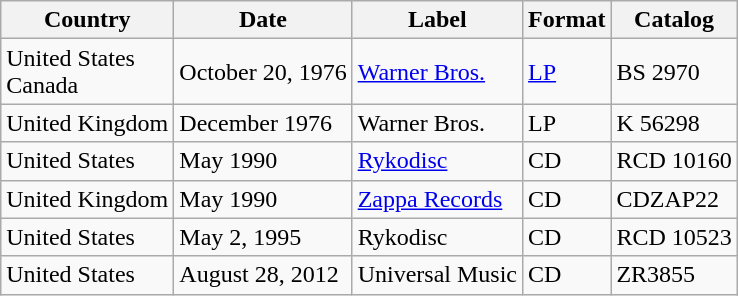<table class="wikitable">
<tr>
<th>Country</th>
<th>Date</th>
<th>Label</th>
<th>Format</th>
<th>Catalog</th>
</tr>
<tr>
<td>United States<br>Canada</td>
<td>October 20, 1976</td>
<td><a href='#'>Warner Bros.</a></td>
<td><a href='#'>LP</a></td>
<td>BS 2970</td>
</tr>
<tr>
<td>United Kingdom</td>
<td>December 1976</td>
<td>Warner Bros.</td>
<td>LP</td>
<td>K 56298</td>
</tr>
<tr>
<td>United States</td>
<td>May 1990</td>
<td><a href='#'>Rykodisc</a></td>
<td>CD</td>
<td>RCD 10160</td>
</tr>
<tr>
<td>United Kingdom</td>
<td>May 1990</td>
<td><a href='#'>Zappa Records</a></td>
<td>CD</td>
<td>CDZAP22</td>
</tr>
<tr>
<td>United States</td>
<td>May 2, 1995</td>
<td>Rykodisc</td>
<td>CD</td>
<td>RCD 10523</td>
</tr>
<tr>
<td>United States</td>
<td>August 28, 2012</td>
<td>Universal Music</td>
<td>CD</td>
<td>ZR3855</td>
</tr>
</table>
